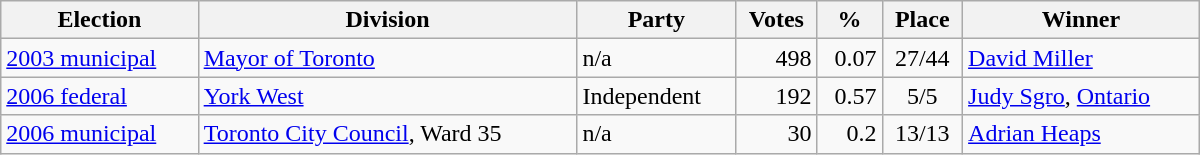<table class="wikitable" width="800">
<tr>
<th align="left">Election</th>
<th align="left">Division</th>
<th align="left">Party</th>
<th align="right">Votes</th>
<th align="right">%</th>
<th align="center">Place</th>
<th align="center">Winner</th>
</tr>
<tr>
<td align="left"><a href='#'>2003 municipal</a></td>
<td align="left"><a href='#'>Mayor of Toronto</a></td>
<td align="left">n/a</td>
<td align="right">498</td>
<td align="right">0.07</td>
<td align="center">27/44</td>
<td align="left"><a href='#'>David Miller</a></td>
</tr>
<tr>
<td align="left"><a href='#'>2006 federal</a></td>
<td align="left"><a href='#'>York West</a></td>
<td align="left">Independent</td>
<td align="right">192</td>
<td align="right">0.57</td>
<td align="center">5/5</td>
<td align="left"><a href='#'>Judy Sgro</a>, <a href='#'>Ontario</a></td>
</tr>
<tr>
<td align="left"><a href='#'>2006 municipal</a></td>
<td align="left"><a href='#'>Toronto City Council</a>, Ward 35</td>
<td align="left">n/a</td>
<td align="right">30</td>
<td align="right">0.2</td>
<td align="center">13/13</td>
<td align="left"><a href='#'>Adrian Heaps</a></td>
</tr>
</table>
